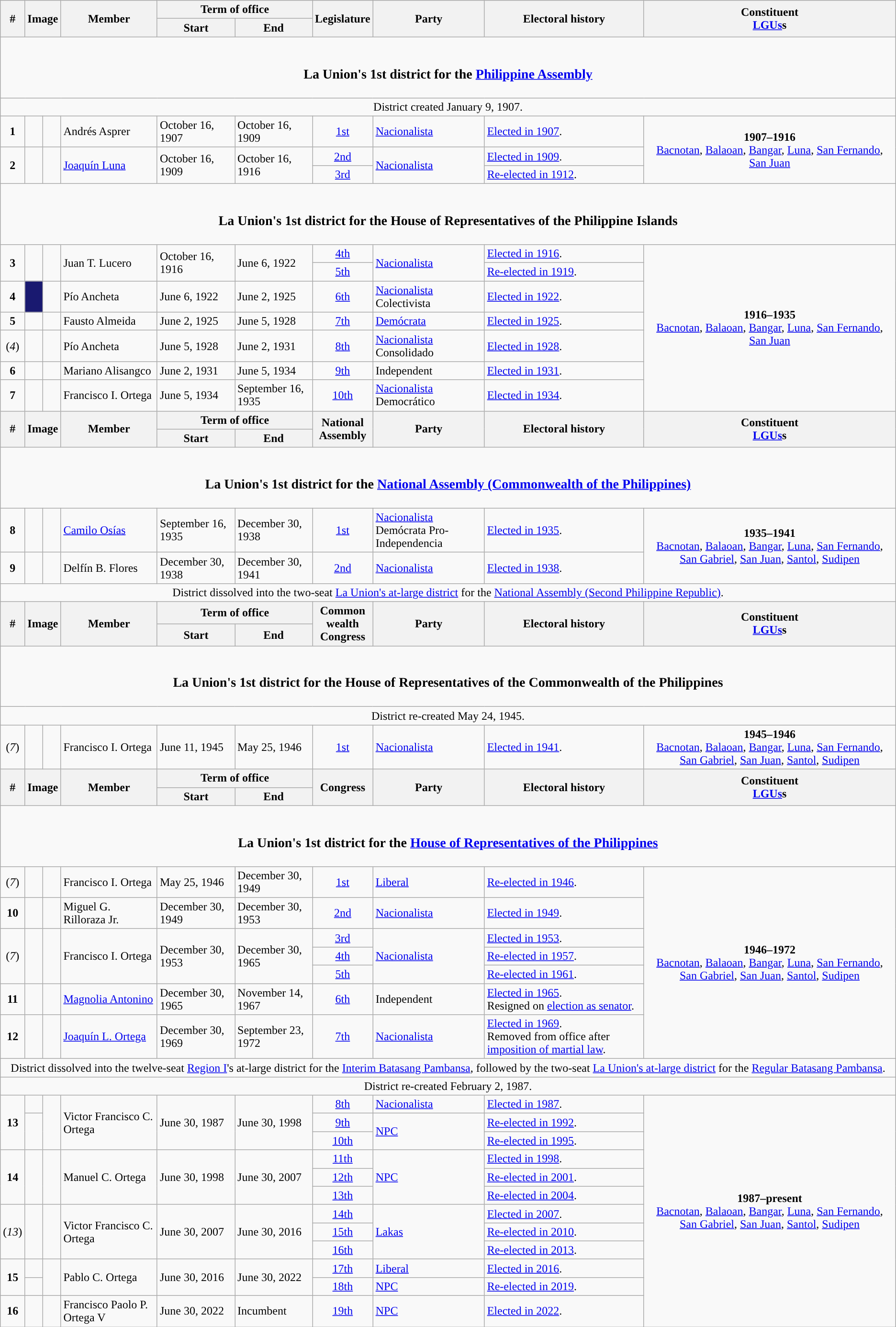<table class=wikitable>
<tr>
<th rowspan="2">#</th>
<th rowspan="2" colspan=2>Image</th>
<th rowspan="2">Member</th>
<th colspan=2>Term of office</th>
<th rowspan="2">Legislature</th>
<th rowspan="2">Party</th>
<th rowspan="2">Electoral history</th>
<th rowspan="2">Constituent<br><a href='#'>LGUs</a>s</th>
</tr>
<tr>
<th>Start</th>
<th>End</th>
</tr>
<tr>
<td colspan="10" style="text-align:center;"><br><h3>La Union's 1st district for the <a href='#'>Philippine Assembly</a></h3></td>
</tr>
<tr>
<td colspan="10" style="text-align:center;">District created January 9, 1907.</td>
</tr>
<tr>
<td style="text-align:center;"><strong>1</strong></td>
<td style="color:inherit;background:"></td>
<td></td>
<td>Andrés Asprer</td>
<td>October 16, 1907</td>
<td>October 16, 1909</td>
<td style="text-align:center;"><a href='#'>1st</a></td>
<td><a href='#'>Nacionalista</a></td>
<td><a href='#'>Elected in 1907</a>.</td>
<td rowspan="3" style="text-align:center;"><strong>1907–1916</strong><br><a href='#'>Bacnotan</a>, <a href='#'>Balaoan</a>, <a href='#'>Bangar</a>, <a href='#'>Luna</a>, <a href='#'>San Fernando</a>, <a href='#'>San Juan</a></td>
</tr>
<tr>
<td rowspan="2" style="text-align:center;"><strong>2</strong></td>
<td rowspan="2" style="color:inherit;background:"></td>
<td rowspan="2"></td>
<td rowspan="2"><a href='#'>Joaquín Luna</a></td>
<td rowspan="2">October 16, 1909</td>
<td rowspan="2">October 16, 1916</td>
<td style="text-align:center;"><a href='#'>2nd</a></td>
<td rowspan="2"><a href='#'>Nacionalista</a></td>
<td><a href='#'>Elected in 1909</a>.</td>
</tr>
<tr>
<td style="text-align:center;"><a href='#'>3rd</a></td>
<td><a href='#'>Re-elected in 1912</a>.</td>
</tr>
<tr>
<td colspan="10" style="text-align:center;"><br><h3>La Union's 1st district for the House of Representatives of the Philippine Islands</h3></td>
</tr>
<tr>
<td rowspan="2" style="text-align:center;"><strong>3</strong></td>
<td rowspan="2" style="color:inherit;background:"></td>
<td rowspan="2"></td>
<td rowspan="2">Juan T. Lucero</td>
<td rowspan="2">October 16, 1916</td>
<td rowspan="2">June 6, 1922</td>
<td style="text-align:center;"><a href='#'>4th</a></td>
<td rowspan="2"><a href='#'>Nacionalista</a></td>
<td><a href='#'>Elected in 1916</a>.</td>
<td rowspan="7" style="text-align:center;"><strong>1916–1935</strong><br><a href='#'>Bacnotan</a>, <a href='#'>Balaoan</a>, <a href='#'>Bangar</a>, <a href='#'>Luna</a>, <a href='#'>San Fernando</a>, <a href='#'>San Juan</a></td>
</tr>
<tr>
<td style="text-align:center;"><a href='#'>5th</a></td>
<td><a href='#'>Re-elected in 1919</a>.</td>
</tr>
<tr>
<td style="text-align:center;"><strong>4</strong></td>
<td style="background-color:#191970"></td>
<td></td>
<td>Pío Ancheta</td>
<td>June 6, 1922</td>
<td>June 2, 1925</td>
<td style="text-align:center;"><a href='#'>6th</a></td>
<td><a href='#'>Nacionalista</a><br>Colectivista</td>
<td><a href='#'>Elected in 1922</a>.</td>
</tr>
<tr>
<td style="text-align:center;"><strong>5</strong></td>
<td style="color:inherit;background:"></td>
<td></td>
<td>Fausto Almeida</td>
<td>June 2, 1925</td>
<td>June 5, 1928</td>
<td style="text-align:center;"><a href='#'>7th</a></td>
<td><a href='#'>Demócrata</a></td>
<td><a href='#'>Elected in 1925</a>.</td>
</tr>
<tr>
<td style="text-align:center;">(<em>4</em>)</td>
<td style="color:inherit;background:"></td>
<td></td>
<td>Pío Ancheta</td>
<td>June 5, 1928</td>
<td>June 2, 1931</td>
<td style="text-align:center;"><a href='#'>8th</a></td>
<td><a href='#'>Nacionalista</a><br>Consolidado</td>
<td><a href='#'>Elected in 1928</a>.</td>
</tr>
<tr>
<td style="text-align:center;"><strong>6</strong></td>
<td style="color:inherit;background:"></td>
<td></td>
<td>Mariano Alisangco</td>
<td>June 2, 1931</td>
<td>June 5, 1934</td>
<td style="text-align:center;"><a href='#'>9th</a></td>
<td>Independent</td>
<td><a href='#'>Elected in 1931</a>.</td>
</tr>
<tr>
<td style="text-align:center;"><strong>7</strong></td>
<td style="color:inherit;background:"></td>
<td></td>
<td>Francisco I. Ortega</td>
<td>June 5, 1934</td>
<td>September 16, 1935</td>
<td style="text-align:center;"><a href='#'>10th</a></td>
<td><a href='#'>Nacionalista</a><br>Democrático</td>
<td><a href='#'>Elected in 1934</a>.</td>
</tr>
<tr>
<th rowspan="2">#</th>
<th rowspan="2" colspan=2>Image</th>
<th rowspan="2">Member</th>
<th colspan=2>Term of office</th>
<th rowspan="2">National<br>Assembly</th>
<th rowspan="2">Party</th>
<th rowspan="2">Electoral history</th>
<th rowspan="2">Constituent<br><a href='#'>LGUs</a>s</th>
</tr>
<tr>
<th>Start</th>
<th>End</th>
</tr>
<tr>
<td colspan="10" style="text-align:center;"><br><h3>La Union's 1st district for the <a href='#'>National Assembly (Commonwealth of the Philippines)</a></h3></td>
</tr>
<tr>
<td style="text-align:center;"><strong>8</strong></td>
<td style="color:inherit;background:"></td>
<td></td>
<td><a href='#'>Camilo Osías</a></td>
<td>September 16, 1935</td>
<td>December 30, 1938</td>
<td style="text-align:center;"><a href='#'>1st</a></td>
<td><a href='#'>Nacionalista</a><br>Demócrata Pro-Independencia</td>
<td><a href='#'>Elected in 1935</a>.</td>
<td rowspan="2" style="text-align:center;"><strong>1935–1941</strong><br><a href='#'>Bacnotan</a>, <a href='#'>Balaoan</a>, <a href='#'>Bangar</a>, <a href='#'>Luna</a>, <a href='#'>San Fernando</a>, <a href='#'>San Gabriel</a>, <a href='#'>San Juan</a>, <a href='#'>Santol</a>, <a href='#'>Sudipen</a></td>
</tr>
<tr>
<td style="text-align:center;"><strong>9</strong></td>
<td style="color:inherit;background:"></td>
<td></td>
<td>Delfín B. Flores</td>
<td>December 30, 1938</td>
<td>December 30, 1941</td>
<td style="text-align:center;"><a href='#'>2nd</a></td>
<td><a href='#'>Nacionalista</a></td>
<td><a href='#'>Elected in 1938</a>.</td>
</tr>
<tr>
<td colspan="10" style="text-align:center;">District dissolved into the two-seat <a href='#'>La Union's at-large district</a> for the <a href='#'>National Assembly (Second Philippine Republic)</a>.</td>
</tr>
<tr>
<th rowspan="2">#</th>
<th rowspan="2" colspan=2>Image</th>
<th rowspan="2">Member</th>
<th colspan=2>Term of office</th>
<th rowspan="2">Common<br>wealth<br>Congress</th>
<th rowspan="2">Party</th>
<th rowspan="2">Electoral history</th>
<th rowspan="2">Constituent<br><a href='#'>LGUs</a>s</th>
</tr>
<tr>
<th>Start</th>
<th>End</th>
</tr>
<tr>
<td colspan="10" style="text-align:center;"><br><h3>La Union's 1st district for the House of Representatives of the Commonwealth of the Philippines</h3></td>
</tr>
<tr>
<td colspan="10" style="text-align:center;">District re-created May 24, 1945.</td>
</tr>
<tr>
<td style="text-align:center;">(<em>7</em>)</td>
<td style="color:inherit;background:"></td>
<td></td>
<td>Francisco I. Ortega</td>
<td>June 11, 1945</td>
<td>May 25, 1946</td>
<td style="text-align:center;"><a href='#'>1st</a></td>
<td><a href='#'>Nacionalista</a></td>
<td><a href='#'>Elected in 1941</a>.</td>
<td style="text-align:center;"><strong>1945–1946</strong><br><a href='#'>Bacnotan</a>, <a href='#'>Balaoan</a>, <a href='#'>Bangar</a>, <a href='#'>Luna</a>, <a href='#'>San Fernando</a>, <a href='#'>San Gabriel</a>, <a href='#'>San Juan</a>, <a href='#'>Santol</a>, <a href='#'>Sudipen</a></td>
</tr>
<tr>
<th rowspan="2">#</th>
<th rowspan="2" colspan=2>Image</th>
<th rowspan="2">Member</th>
<th colspan=2>Term of office</th>
<th rowspan="2">Congress</th>
<th rowspan="2">Party</th>
<th rowspan="2">Electoral history</th>
<th rowspan="2">Constituent<br><a href='#'>LGUs</a>s</th>
</tr>
<tr>
<th>Start</th>
<th>End</th>
</tr>
<tr>
<td colspan="10" style="text-align:center;"><br><h3>La Union's 1st district for the <a href='#'>House of Representatives of the Philippines</a></h3></td>
</tr>
<tr>
<td style="text-align:center;">(<em>7</em>)</td>
<td style="color:inherit;background:"></td>
<td></td>
<td>Francisco I. Ortega</td>
<td>May 25, 1946</td>
<td>December 30, 1949</td>
<td style="text-align:center;"><a href='#'>1st</a></td>
<td><a href='#'>Liberal</a></td>
<td><a href='#'>Re-elected in 1946</a>.</td>
<td rowspan="7" style="text-align:center;"><strong>1946–1972</strong><br><a href='#'>Bacnotan</a>, <a href='#'>Balaoan</a>, <a href='#'>Bangar</a>, <a href='#'>Luna</a>, <a href='#'>San Fernando</a>, <a href='#'>San Gabriel</a>, <a href='#'>San Juan</a>, <a href='#'>Santol</a>, <a href='#'>Sudipen</a></td>
</tr>
<tr>
<td style="text-align:center;"><strong>10</strong></td>
<td style="color:inherit;background:"></td>
<td></td>
<td>Miguel G. Rilloraza Jr.</td>
<td>December 30, 1949</td>
<td>December 30, 1953</td>
<td style="text-align:center;"><a href='#'>2nd</a></td>
<td><a href='#'>Nacionalista</a></td>
<td><a href='#'>Elected in 1949</a>.</td>
</tr>
<tr>
<td rowspan="3" style="text-align:center;">(<em>7</em>)</td>
<td rowspan="3" style="color:inherit;background:"></td>
<td rowspan="3"></td>
<td rowspan="3">Francisco I. Ortega</td>
<td rowspan="3">December 30, 1953</td>
<td rowspan="3">December 30, 1965</td>
<td style="text-align:center;"><a href='#'>3rd</a></td>
<td rowspan="3"><a href='#'>Nacionalista</a></td>
<td><a href='#'>Elected in 1953</a>.</td>
</tr>
<tr>
<td style="text-align:center;"><a href='#'>4th</a></td>
<td><a href='#'>Re-elected in 1957</a>.</td>
</tr>
<tr>
<td style="text-align:center;"><a href='#'>5th</a></td>
<td><a href='#'>Re-elected in 1961</a>.</td>
</tr>
<tr>
<td style="text-align:center;"><strong>11</strong></td>
<td style="color:inherit;background:"></td>
<td></td>
<td><a href='#'>Magnolia Antonino</a></td>
<td>December 30, 1965</td>
<td>November 14, 1967</td>
<td style="text-align:center;"><a href='#'>6th</a></td>
<td>Independent</td>
<td><a href='#'>Elected in 1965</a>.<br>Resigned on <a href='#'>election as senator</a>.</td>
</tr>
<tr>
<td style="text-align:center;"><strong>12</strong></td>
<td style="color:inherit;background:"></td>
<td></td>
<td><a href='#'>Joaquín L. Ortega</a></td>
<td>December 30, 1969</td>
<td>September 23, 1972</td>
<td style="text-align:center;"><a href='#'>7th</a></td>
<td><a href='#'>Nacionalista</a></td>
<td><a href='#'>Elected in 1969</a>.<br>Removed from office after <a href='#'>imposition of martial law</a>.</td>
</tr>
<tr>
<td colspan="10" style="text-align:center;">District dissolved into the twelve-seat <a href='#'>Region I</a>'s at-large district for the <a href='#'>Interim Batasang Pambansa</a>, followed by the two-seat <a href='#'>La Union's at-large district</a> for the <a href='#'>Regular Batasang Pambansa</a>.</td>
</tr>
<tr>
<td colspan="10" style="text-align:center;">District re-created February 2, 1987.</td>
</tr>
<tr>
<td rowspan="3" style="text-align:center;"><strong>13</strong></td>
<td style="color:inherit;background:"></td>
<td rowspan="3"></td>
<td rowspan="3">Victor Francisco C. Ortega</td>
<td rowspan="3">June 30, 1987</td>
<td rowspan="3">June 30, 1998</td>
<td style="text-align:center;"><a href='#'>8th</a></td>
<td><a href='#'>Nacionalista</a></td>
<td><a href='#'>Elected in 1987</a>.</td>
<td rowspan="12" style="text-align:center;"><strong>1987–present</strong><br><a href='#'>Bacnotan</a>, <a href='#'>Balaoan</a>, <a href='#'>Bangar</a>, <a href='#'>Luna</a>, <a href='#'>San Fernando</a>, <a href='#'>San Gabriel</a>, <a href='#'>San Juan</a>, <a href='#'>Santol</a>, <a href='#'>Sudipen</a></td>
</tr>
<tr>
<td rowspan="2" style="color:inherit;background:"></td>
<td style="text-align:center;"><a href='#'>9th</a></td>
<td rowspan="2"><a href='#'>NPC</a></td>
<td><a href='#'>Re-elected in 1992</a>.</td>
</tr>
<tr>
<td style="text-align:center;"><a href='#'>10th</a></td>
<td><a href='#'>Re-elected in 1995</a>.</td>
</tr>
<tr>
<td rowspan="3" style="text-align:center;"><strong>14</strong></td>
<td rowspan="3" style="color:inherit;background:"></td>
<td rowspan="3"></td>
<td rowspan="3">Manuel C. Ortega</td>
<td rowspan="3">June 30, 1998</td>
<td rowspan="3">June 30, 2007</td>
<td style="text-align:center;"><a href='#'>11th</a></td>
<td rowspan="3"><a href='#'>NPC</a></td>
<td><a href='#'>Elected in 1998</a>.</td>
</tr>
<tr>
<td style="text-align:center;"><a href='#'>12th</a></td>
<td><a href='#'>Re-elected in 2001</a>.</td>
</tr>
<tr>
<td style="text-align:center;"><a href='#'>13th</a></td>
<td><a href='#'>Re-elected in 2004</a>.</td>
</tr>
<tr>
<td rowspan="3" style="text-align:center;">(<em>13</em>)</td>
<td rowspan="3" style="color:inherit;background:"></td>
<td rowspan="3"></td>
<td rowspan="3">Victor Francisco C. Ortega</td>
<td rowspan="3">June 30, 2007</td>
<td rowspan="3">June 30, 2016</td>
<td style="text-align:center;"><a href='#'>14th</a></td>
<td rowspan="3"><a href='#'>Lakas</a></td>
<td><a href='#'>Elected in 2007</a>.</td>
</tr>
<tr>
<td style="text-align:center;"><a href='#'>15th</a></td>
<td><a href='#'>Re-elected in 2010</a>.</td>
</tr>
<tr>
<td style="text-align:center;"><a href='#'>16th</a></td>
<td><a href='#'>Re-elected in 2013</a>.</td>
</tr>
<tr>
<td rowspan="2" style="text-align:center;"><strong>15</strong></td>
<td style="color:inherit;background:"></td>
<td rowspan="2"></td>
<td rowspan="2">Pablo C. Ortega</td>
<td rowspan="2">June 30, 2016</td>
<td rowspan="2">June 30, 2022</td>
<td style="text-align:center;"><a href='#'>17th</a></td>
<td><a href='#'>Liberal</a></td>
<td><a href='#'>Elected in 2016</a>.</td>
</tr>
<tr>
<td style="color:inherit;background:"></td>
<td style="text-align:center;"><a href='#'>18th</a></td>
<td><a href='#'>NPC</a></td>
<td><a href='#'>Re-elected in 2019</a>.</td>
</tr>
<tr>
<td style="text-align:center;"><strong>16</strong></td>
<td style="color:inherit;background:"></td>
<td></td>
<td>Francisco Paolo P. Ortega V</td>
<td>June 30, 2022</td>
<td>Incumbent</td>
<td style="text-align:center;"><a href='#'>19th</a></td>
<td><a href='#'>NPC</a></td>
<td><a href='#'>Elected in 2022</a>.</td>
</tr>
</table>
